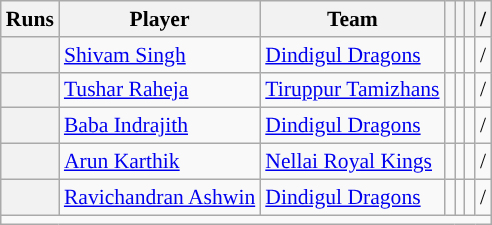<table class="wikitable" style="text-align:left;font-size:90%;">
<tr>
<th>Runs</th>
<th>Player</th>
<th>Team</th>
<th></th>
<th></th>
<th></th>
<th>/</th>
</tr>
<tr>
<th></th>
<td> <a href='#'>Shivam Singh</a></td>
<td><a href='#'>Dindigul Dragons</a></td>
<td></td>
<td></td>
<td></td>
<td>/</td>
</tr>
<tr>
<th></th>
<td> <a href='#'>Tushar Raheja</a></td>
<td><a href='#'>Tiruppur Tamizhans</a></td>
<td></td>
<td></td>
<td></td>
<td>/</td>
</tr>
<tr>
<th></th>
<td> <a href='#'>Baba Indrajith</a></td>
<td><a href='#'>Dindigul Dragons</a></td>
<td></td>
<td></td>
<td></td>
<td>/</td>
</tr>
<tr>
<th></th>
<td> <a href='#'>Arun Karthik</a></td>
<td><a href='#'>Nellai Royal Kings</a></td>
<td></td>
<td></td>
<td></td>
<td>/</td>
</tr>
<tr>
<th></th>
<td> <a href='#'>Ravichandran Ashwin</a></td>
<td><a href='#'>Dindigul Dragons</a></td>
<td></td>
<td></td>
<td></td>
<td>/</td>
</tr>
<tr>
<td colspan="14"><small></small></td>
</tr>
</table>
